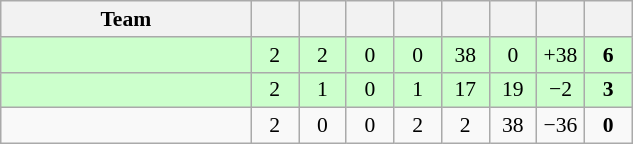<table class="wikitable" style="text-align: center; font-size:90% ">
<tr>
<th width=160>Team</th>
<th width=25></th>
<th width=25></th>
<th width=25></th>
<th width=25></th>
<th width=25></th>
<th width=25></th>
<th width=25></th>
<th width=25></th>
</tr>
<tr bgcolor="ccffcc">
<td align=left></td>
<td>2</td>
<td>2</td>
<td>0</td>
<td>0</td>
<td>38</td>
<td>0</td>
<td>+38</td>
<td><strong>6</strong></td>
</tr>
<tr bgcolor="ccffcc">
<td align=left></td>
<td>2</td>
<td>1</td>
<td>0</td>
<td>1</td>
<td>17</td>
<td>19</td>
<td>−2</td>
<td><strong>3</strong></td>
</tr>
<tr>
<td align=left></td>
<td>2</td>
<td>0</td>
<td>0</td>
<td>2</td>
<td>2</td>
<td>38</td>
<td>−36</td>
<td><strong>0</strong></td>
</tr>
</table>
